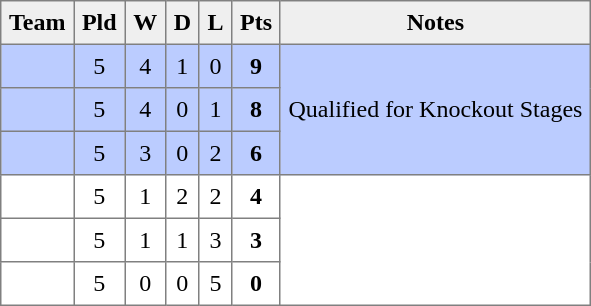<table style=border-collapse:collapse border=1 cellspacing=0 cellpadding=5>
<tr align=center bgcolor=#efefef>
<th>Team</th>
<th>Pld</th>
<th>W</th>
<th>D</th>
<th>L</th>
<th>Pts</th>
<th>Notes</th>
</tr>
<tr align=center style="background:#bbccff;">
<td style="text-align:left;"> </td>
<td>5</td>
<td>4</td>
<td>1</td>
<td>0</td>
<td><strong>9</strong></td>
<td rowspan=3>Qualified for Knockout Stages</td>
</tr>
<tr align=center style="background:#bbccff;">
<td style="text-align:left;"> </td>
<td>5</td>
<td>4</td>
<td>0</td>
<td>1</td>
<td><strong>8</strong></td>
</tr>
<tr align=center style="background:#bbccff;">
<td style="text-align:left;"> </td>
<td>5</td>
<td>3</td>
<td>0</td>
<td>2</td>
<td><strong>6</strong></td>
</tr>
<tr align=center style="background:#FFFFFF;">
<td style="text-align:left;"> </td>
<td>5</td>
<td>1</td>
<td>2</td>
<td>2</td>
<td><strong>4</strong></td>
<td rowspan=3></td>
</tr>
<tr align=center style="background:#FFFFFF;">
<td style="text-align:left;"> </td>
<td>5</td>
<td>1</td>
<td>1</td>
<td>3</td>
<td><strong>3</strong></td>
</tr>
<tr align=center style="background:#FFFFFF;">
<td style="text-align:left;"> </td>
<td>5</td>
<td>0</td>
<td>0</td>
<td>5</td>
<td><strong>0</strong></td>
</tr>
</table>
